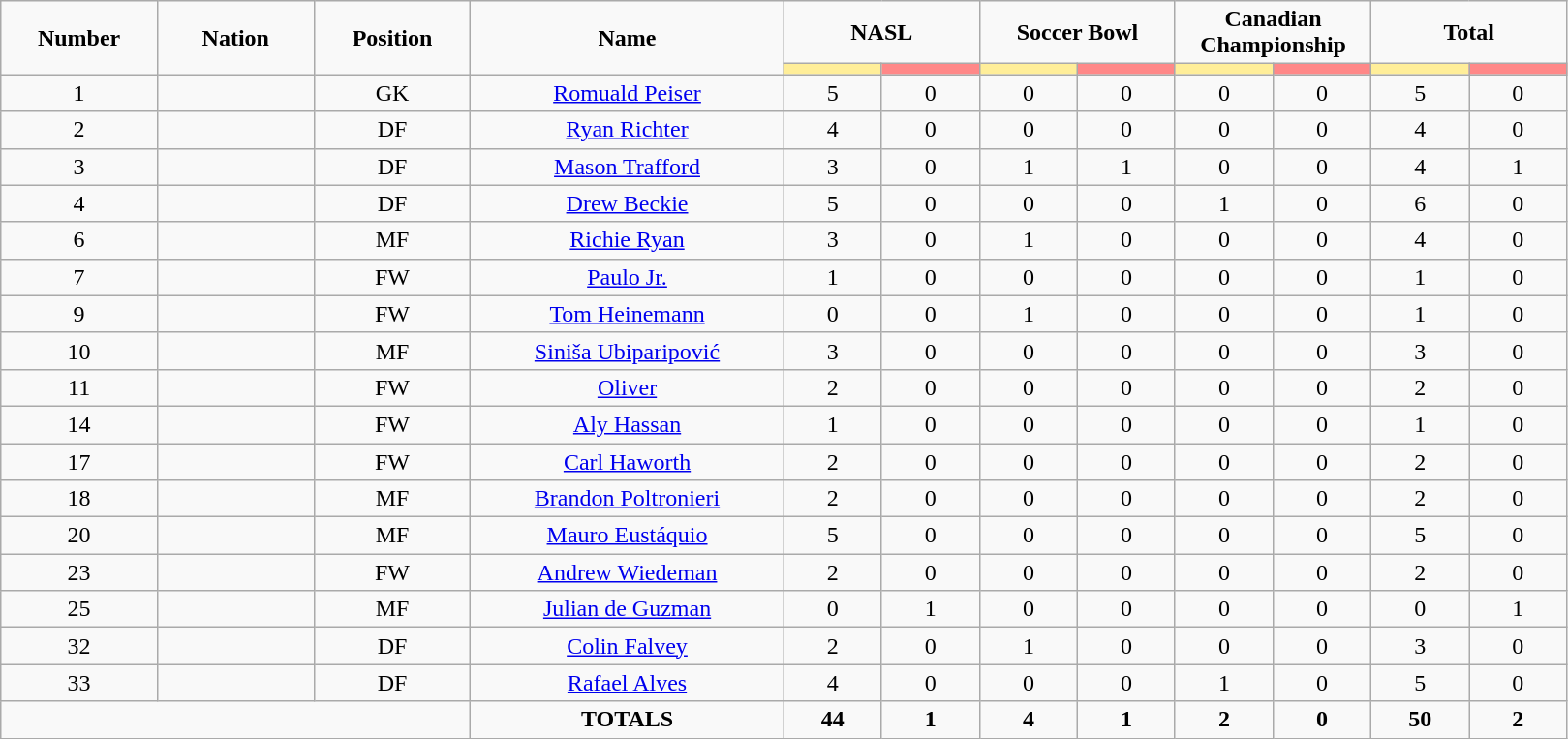<table class="wikitable" style="text-align:center;">
<tr style="text-align:center;">
<td rowspan="2"  style="width:10%; "><strong>Number</strong></td>
<td rowspan="2"  style="width:10%; "><strong>Nation</strong></td>
<td rowspan="2"  style="width:10%; "><strong>Position</strong></td>
<td rowspan="2"  style="width:20%; "><strong>Name</strong></td>
<td colspan="2"><strong>NASL</strong></td>
<td colspan="2"><strong>Soccer Bowl</strong></td>
<td colspan="2"><strong>Canadian Championship</strong></td>
<td colspan="2"><strong>Total</strong></td>
</tr>
<tr>
<th style="width:60px; background:#fe9;"></th>
<th style="width:60px; background:#ff8888;"></th>
<th style="width:60px; background:#fe9;"></th>
<th style="width:60px; background:#ff8888;"></th>
<th style="width:60px; background:#fe9;"></th>
<th style="width:60px; background:#ff8888;"></th>
<th style="width:60px; background:#fe9;"></th>
<th style="width:60px; background:#ff8888;"></th>
</tr>
<tr>
<td>1</td>
<td></td>
<td>GK</td>
<td><a href='#'>Romuald Peiser</a></td>
<td>5</td>
<td>0</td>
<td>0</td>
<td>0</td>
<td>0</td>
<td>0</td>
<td>5</td>
<td>0</td>
</tr>
<tr>
<td>2</td>
<td></td>
<td>DF</td>
<td><a href='#'>Ryan Richter</a></td>
<td>4</td>
<td>0</td>
<td>0</td>
<td>0</td>
<td>0</td>
<td>0</td>
<td>4</td>
<td>0</td>
</tr>
<tr>
<td>3</td>
<td></td>
<td>DF</td>
<td><a href='#'>Mason Trafford</a></td>
<td>3</td>
<td>0</td>
<td>1</td>
<td>1</td>
<td>0</td>
<td>0</td>
<td>4</td>
<td>1</td>
</tr>
<tr>
<td>4</td>
<td></td>
<td>DF</td>
<td><a href='#'>Drew Beckie</a></td>
<td>5</td>
<td>0</td>
<td>0</td>
<td>0</td>
<td>1</td>
<td>0</td>
<td>6</td>
<td>0</td>
</tr>
<tr>
<td>6</td>
<td></td>
<td>MF</td>
<td><a href='#'>Richie Ryan</a></td>
<td>3</td>
<td>0</td>
<td>1</td>
<td>0</td>
<td>0</td>
<td>0</td>
<td>4</td>
<td>0</td>
</tr>
<tr>
<td>7</td>
<td></td>
<td>FW</td>
<td><a href='#'>Paulo Jr.</a></td>
<td>1</td>
<td>0</td>
<td>0</td>
<td>0</td>
<td>0</td>
<td>0</td>
<td>1</td>
<td>0</td>
</tr>
<tr>
<td>9</td>
<td></td>
<td>FW</td>
<td><a href='#'>Tom Heinemann</a></td>
<td>0</td>
<td>0</td>
<td>1</td>
<td>0</td>
<td>0</td>
<td>0</td>
<td>1</td>
<td>0</td>
</tr>
<tr>
<td>10</td>
<td></td>
<td>MF</td>
<td><a href='#'>Siniša Ubiparipović</a></td>
<td>3</td>
<td>0</td>
<td>0</td>
<td>0</td>
<td>0</td>
<td>0</td>
<td>3</td>
<td>0</td>
</tr>
<tr>
<td>11</td>
<td></td>
<td>FW</td>
<td><a href='#'>Oliver</a></td>
<td>2</td>
<td>0</td>
<td>0</td>
<td>0</td>
<td>0</td>
<td>0</td>
<td>2</td>
<td>0</td>
</tr>
<tr>
<td>14</td>
<td></td>
<td>FW</td>
<td><a href='#'>Aly Hassan</a></td>
<td>1</td>
<td>0</td>
<td>0</td>
<td>0</td>
<td>0</td>
<td>0</td>
<td>1</td>
<td>0</td>
</tr>
<tr>
<td>17</td>
<td></td>
<td>FW</td>
<td><a href='#'>Carl Haworth</a></td>
<td>2</td>
<td>0</td>
<td>0</td>
<td>0</td>
<td>0</td>
<td>0</td>
<td>2</td>
<td>0</td>
</tr>
<tr>
<td>18</td>
<td></td>
<td>MF</td>
<td><a href='#'>Brandon Poltronieri</a></td>
<td>2</td>
<td>0</td>
<td>0</td>
<td>0</td>
<td>0</td>
<td>0</td>
<td>2</td>
<td>0</td>
</tr>
<tr>
<td>20</td>
<td></td>
<td>MF</td>
<td><a href='#'>Mauro Eustáquio</a></td>
<td>5</td>
<td>0</td>
<td>0</td>
<td>0</td>
<td>0</td>
<td>0</td>
<td>5</td>
<td>0</td>
</tr>
<tr>
<td>23</td>
<td></td>
<td>FW</td>
<td><a href='#'>Andrew Wiedeman</a></td>
<td>2</td>
<td>0</td>
<td>0</td>
<td>0</td>
<td>0</td>
<td>0</td>
<td>2</td>
<td>0</td>
</tr>
<tr>
<td>25</td>
<td></td>
<td>MF</td>
<td><a href='#'>Julian de Guzman</a></td>
<td>0</td>
<td>1</td>
<td>0</td>
<td>0</td>
<td>0</td>
<td>0</td>
<td>0</td>
<td>1</td>
</tr>
<tr>
<td>32</td>
<td></td>
<td>DF</td>
<td><a href='#'>Colin Falvey</a></td>
<td>2</td>
<td>0</td>
<td>1</td>
<td>0</td>
<td>0</td>
<td>0</td>
<td>3</td>
<td>0</td>
</tr>
<tr>
<td>33</td>
<td></td>
<td>DF</td>
<td><a href='#'>Rafael Alves</a></td>
<td>4</td>
<td>0</td>
<td>0</td>
<td>0</td>
<td>1</td>
<td>0</td>
<td>5</td>
<td>0</td>
</tr>
<tr>
<td colspan="3"></td>
<td><strong>TOTALS</strong></td>
<td><strong>44</strong></td>
<td><strong>1</strong></td>
<td><strong>4</strong></td>
<td><strong>1</strong></td>
<td><strong>2</strong></td>
<td><strong>0</strong></td>
<td><strong>50</strong></td>
<td><strong>2</strong></td>
</tr>
</table>
